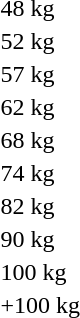<table>
<tr>
<td>48 kg</td>
<td></td>
<td></td>
<td></td>
</tr>
<tr>
<td>52 kg</td>
<td></td>
<td></td>
<td></td>
</tr>
<tr>
<td>57 kg</td>
<td></td>
<td></td>
<td></td>
</tr>
<tr>
<td>62 kg</td>
<td></td>
<td></td>
<td></td>
</tr>
<tr>
<td>68 kg</td>
<td></td>
<td></td>
<td></td>
</tr>
<tr>
<td>74 kg</td>
<td></td>
<td></td>
<td></td>
</tr>
<tr>
<td>82 kg</td>
<td></td>
<td></td>
<td></td>
</tr>
<tr>
<td>90 kg</td>
<td></td>
<td></td>
<td></td>
</tr>
<tr>
<td>100 kg</td>
<td></td>
<td></td>
<td></td>
</tr>
<tr>
<td>+100 kg</td>
<td></td>
<td></td>
<td></td>
</tr>
</table>
